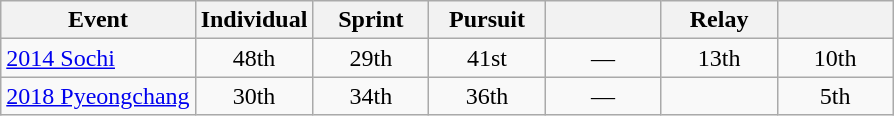<table class="wikitable" style="text-align: center;">
<tr ">
<th>Event</th>
<th style="width:70px;">Individual</th>
<th style="width:70px;">Sprint</th>
<th style="width:70px;">Pursuit</th>
<th style="width:70px;"></th>
<th style="width:70px;">Relay</th>
<th style="width:70px;"></th>
</tr>
<tr>
<td align = left> <a href='#'>2014 Sochi</a></td>
<td>48th</td>
<td>29th</td>
<td>41st</td>
<td>—</td>
<td>13th</td>
<td>10th</td>
</tr>
<tr>
<td align = left> <a href='#'>2018 Pyeongchang</a></td>
<td>30th</td>
<td>34th</td>
<td>36th</td>
<td>—</td>
<td></td>
<td>5th</td>
</tr>
</table>
